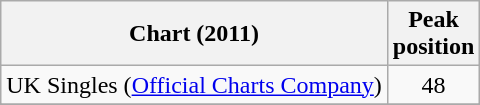<table class="wikitable sortable">
<tr>
<th scope="col">Chart (2011)</th>
<th scope="col">Peak<br>position</th>
</tr>
<tr>
<td>UK Singles (<a href='#'>Official Charts Company</a>)</td>
<td style="text-align:center;">48</td>
</tr>
<tr>
</tr>
<tr>
</tr>
</table>
